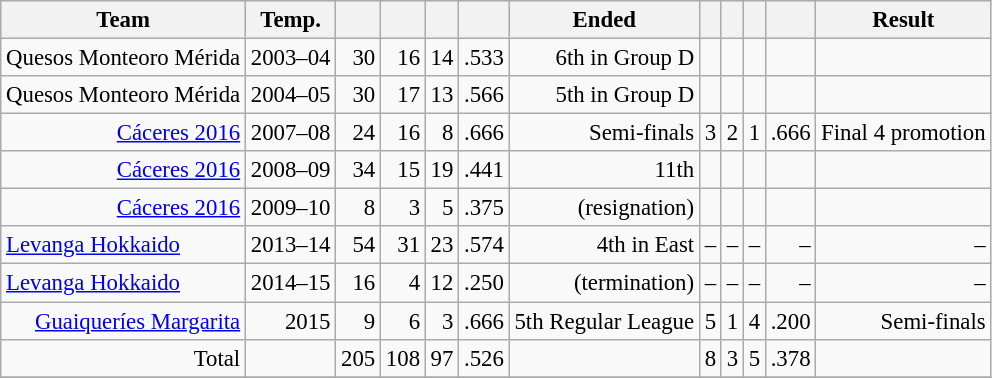<table class="wikitable sortable" style="font-size:95%; text-align:right;">
<tr>
<th>Team</th>
<th>Temp.</th>
<th></th>
<th></th>
<th></th>
<th></th>
<th>Ended</th>
<th></th>
<th></th>
<th></th>
<th></th>
<th>Result</th>
</tr>
<tr>
<td>Quesos Monteoro Mérida</td>
<td>2003–04</td>
<td>30</td>
<td>16</td>
<td>14</td>
<td>.533</td>
<td>6th in Group D</td>
<td></td>
<td></td>
<td></td>
<td></td>
<td></td>
</tr>
<tr>
<td>Quesos Monteoro Mérida</td>
<td>2004–05</td>
<td>30</td>
<td>17</td>
<td>13</td>
<td>.566</td>
<td>5th in Group D</td>
<td></td>
<td></td>
<td></td>
<td></td>
<td></td>
</tr>
<tr>
<td><a href='#'>Cáceres 2016</a></td>
<td>2007–08</td>
<td>24</td>
<td>16</td>
<td>8</td>
<td>.666</td>
<td>Semi-finals</td>
<td>3</td>
<td>2</td>
<td>1</td>
<td>.666</td>
<td>Final 4 promotion</td>
</tr>
<tr>
<td><a href='#'>Cáceres 2016</a></td>
<td>2008–09</td>
<td>34</td>
<td>15</td>
<td>19</td>
<td>.441</td>
<td>11th</td>
<td></td>
<td></td>
<td></td>
<td></td>
<td></td>
</tr>
<tr>
<td><a href='#'>Cáceres 2016</a></td>
<td>2009–10</td>
<td>8</td>
<td>3</td>
<td>5</td>
<td>.375</td>
<td>(resignation)</td>
<td></td>
<td></td>
<td></td>
<td></td>
<td></td>
</tr>
<tr>
<td style="text-align:left;"><a href='#'>Levanga Hokkaido</a></td>
<td style="text-align:left;">2013–14</td>
<td>54</td>
<td>31</td>
<td>23</td>
<td>.574</td>
<td>4th in East</td>
<td>–</td>
<td>–</td>
<td>–</td>
<td>–</td>
<td>–</td>
</tr>
<tr>
<td style="text-align:left;"><a href='#'>Levanga Hokkaido</a></td>
<td style="text-align:left;">2014–15</td>
<td>16</td>
<td>4</td>
<td>12</td>
<td>.250</td>
<td>(termination)</td>
<td>–</td>
<td>–</td>
<td>–</td>
<td>–</td>
<td>–</td>
</tr>
<tr>
<td><a href='#'>Guaiqueríes Margarita</a></td>
<td>2015</td>
<td>9</td>
<td>6</td>
<td>3</td>
<td>.666</td>
<td>5th Regular League</td>
<td>5</td>
<td>1</td>
<td>4</td>
<td>.200</td>
<td>Semi-finals</td>
</tr>
<tr>
<td>Total</td>
<td></td>
<td>205</td>
<td>108</td>
<td>97</td>
<td>.526</td>
<td></td>
<td>8</td>
<td>3</td>
<td>5</td>
<td>.378</td>
<td></td>
</tr>
<tr>
</tr>
</table>
